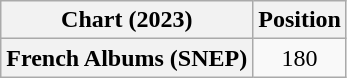<table class="wikitable plainrowheaders" style="text-align:center">
<tr>
<th scope="col">Chart (2023)</th>
<th scope="col">Position</th>
</tr>
<tr>
<th scope="row">French Albums (SNEP)</th>
<td>180</td>
</tr>
</table>
